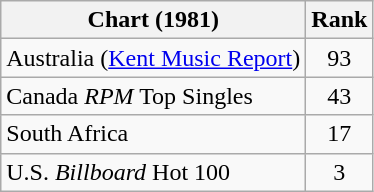<table class="wikitable sortable">
<tr>
<th align="left">Chart (1981)</th>
<th style="text-align:center;">Rank</th>
</tr>
<tr>
<td>Australia (<a href='#'>Kent Music Report</a>)</td>
<td align="center">93</td>
</tr>
<tr>
<td>Canada <em>RPM</em> Top Singles</td>
<td style="text-align:center;">43</td>
</tr>
<tr>
<td>South Africa</td>
<td align="center">17</td>
</tr>
<tr>
<td>U.S. <em>Billboard</em> Hot 100</td>
<td style="text-align:center;">3</td>
</tr>
</table>
